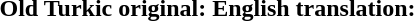<table>
<tr valign="bottom">
<td><br><strong>Old Turkic original:</strong></td>
<td><br><strong>English translation:</strong></td>
</tr>
</table>
